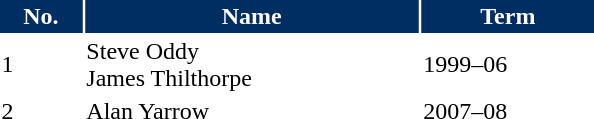<table class="toccolours" style="width:25em">
<tr>
<th style="background:#002d62;color:white;border:#002d62 1px solid">No.</th>
<th style="background:#002d62;color:white;border:#002d62 1px solid">Name</th>
<th style="background:#002d62;color:white;border:#002d62 1px solid">Term</th>
</tr>
<tr>
<td>1</td>
<td> Steve Oddy <br>  James Thilthorpe</td>
<td>1999–06</td>
</tr>
<tr>
<td>2</td>
<td> Alan Yarrow</td>
<td>2007–08</td>
</tr>
<tr>
</tr>
</table>
